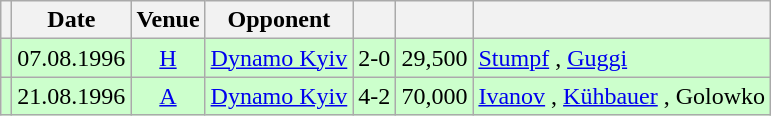<table class="wikitable" Style="text-align: center">
<tr>
<th></th>
<th>Date</th>
<th>Venue</th>
<th>Opponent</th>
<th></th>
<th></th>
<th></th>
</tr>
<tr style="background:#cfc">
<td></td>
<td>07.08.1996</td>
<td><a href='#'>H</a></td>
<td align="left"><a href='#'>Dynamo Kyiv</a> </td>
<td>2-0</td>
<td align="right">29,500</td>
<td align="left"><a href='#'>Stumpf</a> , <a href='#'>Guggi</a> </td>
</tr>
<tr style="background:#cfc">
<td></td>
<td>21.08.1996</td>
<td><a href='#'>A</a></td>
<td align="left"><a href='#'>Dynamo Kyiv</a> </td>
<td>4-2</td>
<td align="right">70,000</td>
<td align="left"><a href='#'>Ivanov</a>  , <a href='#'>Kühbauer</a> , Golowko </td>
</tr>
</table>
